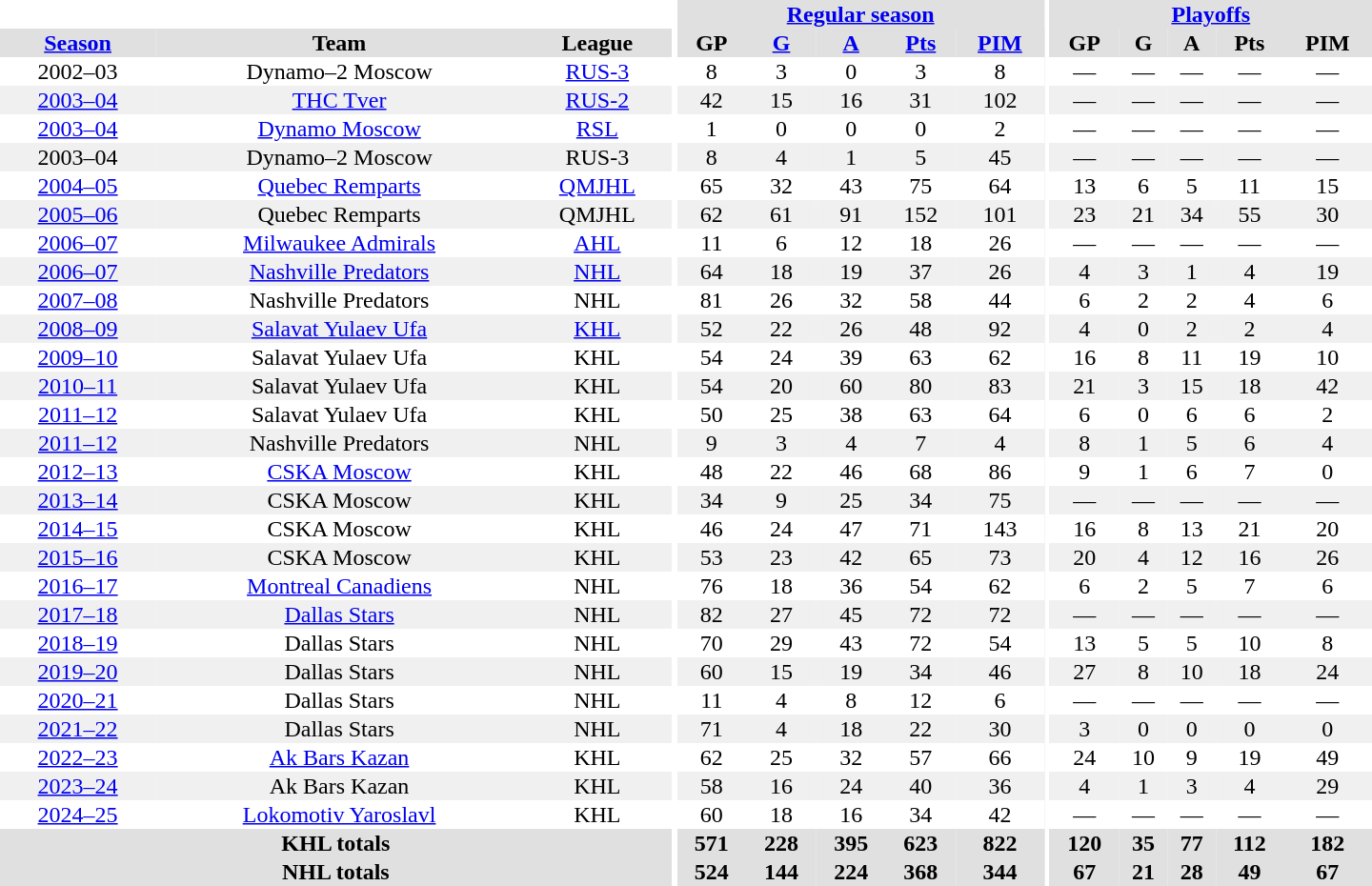<table border="0" cellpadding="1" cellspacing="0" style="text-align:center; width:60em">
<tr bgcolor="#e0e0e0">
<th colspan="3" bgcolor="#ffffff"></th>
<th rowspan="100" bgcolor="#ffffff"></th>
<th colspan="5"><a href='#'>Regular season</a></th>
<th rowspan="100" bgcolor="#ffffff"></th>
<th colspan="5"><a href='#'>Playoffs</a></th>
</tr>
<tr bgcolor="#e0e0e0">
<th><a href='#'>Season</a></th>
<th>Team</th>
<th>League</th>
<th>GP</th>
<th><a href='#'>G</a></th>
<th><a href='#'>A</a></th>
<th><a href='#'>Pts</a></th>
<th><a href='#'>PIM</a></th>
<th>GP</th>
<th>G</th>
<th>A</th>
<th>Pts</th>
<th>PIM</th>
</tr>
<tr>
<td>2002–03</td>
<td>Dynamo–2 Moscow</td>
<td><a href='#'>RUS-3</a></td>
<td>8</td>
<td>3</td>
<td>0</td>
<td>3</td>
<td>8</td>
<td>—</td>
<td>—</td>
<td>—</td>
<td>—</td>
<td>—</td>
</tr>
<tr bgcolor="#f0f0f0">
<td><a href='#'>2003–04</a></td>
<td><a href='#'>THC Tver</a></td>
<td><a href='#'>RUS-2</a></td>
<td>42</td>
<td>15</td>
<td>16</td>
<td>31</td>
<td>102</td>
<td>—</td>
<td>—</td>
<td>—</td>
<td>—</td>
<td>—</td>
</tr>
<tr>
<td><a href='#'>2003–04</a></td>
<td><a href='#'>Dynamo Moscow</a></td>
<td><a href='#'>RSL</a></td>
<td>1</td>
<td>0</td>
<td>0</td>
<td>0</td>
<td>2</td>
<td>—</td>
<td>—</td>
<td>—</td>
<td>—</td>
<td>—</td>
</tr>
<tr bgcolor="#f0f0f0">
<td>2003–04</td>
<td>Dynamo–2 Moscow</td>
<td>RUS-3</td>
<td>8</td>
<td>4</td>
<td>1</td>
<td>5</td>
<td>45</td>
<td>—</td>
<td>—</td>
<td>—</td>
<td>—</td>
<td>—</td>
</tr>
<tr>
<td><a href='#'>2004–05</a></td>
<td><a href='#'>Quebec Remparts</a></td>
<td><a href='#'>QMJHL</a></td>
<td>65</td>
<td>32</td>
<td>43</td>
<td>75</td>
<td>64</td>
<td>13</td>
<td>6</td>
<td>5</td>
<td>11</td>
<td>15</td>
</tr>
<tr bgcolor="#f0f0f0">
<td><a href='#'>2005–06</a></td>
<td>Quebec Remparts</td>
<td>QMJHL</td>
<td>62</td>
<td>61</td>
<td>91</td>
<td>152</td>
<td>101</td>
<td>23</td>
<td>21</td>
<td>34</td>
<td>55</td>
<td>30</td>
</tr>
<tr>
<td><a href='#'>2006–07</a></td>
<td><a href='#'>Milwaukee Admirals</a></td>
<td><a href='#'>AHL</a></td>
<td>11</td>
<td>6</td>
<td>12</td>
<td>18</td>
<td>26</td>
<td>—</td>
<td>—</td>
<td>—</td>
<td>—</td>
<td>—</td>
</tr>
<tr bgcolor="#f0f0f0">
<td><a href='#'>2006–07</a></td>
<td><a href='#'>Nashville Predators</a></td>
<td><a href='#'>NHL</a></td>
<td>64</td>
<td>18</td>
<td>19</td>
<td>37</td>
<td>26</td>
<td>4</td>
<td>3</td>
<td>1</td>
<td>4</td>
<td>19</td>
</tr>
<tr>
<td><a href='#'>2007–08</a></td>
<td>Nashville Predators</td>
<td>NHL</td>
<td>81</td>
<td>26</td>
<td>32</td>
<td>58</td>
<td>44</td>
<td>6</td>
<td>2</td>
<td>2</td>
<td>4</td>
<td>6</td>
</tr>
<tr bgcolor="#f0f0f0">
<td><a href='#'>2008–09</a></td>
<td><a href='#'>Salavat Yulaev Ufa</a></td>
<td><a href='#'>KHL</a></td>
<td>52</td>
<td>22</td>
<td>26</td>
<td>48</td>
<td>92</td>
<td>4</td>
<td>0</td>
<td>2</td>
<td>2</td>
<td>4</td>
</tr>
<tr>
<td><a href='#'>2009–10</a></td>
<td>Salavat Yulaev Ufa</td>
<td>KHL</td>
<td>54</td>
<td>24</td>
<td>39</td>
<td>63</td>
<td>62</td>
<td>16</td>
<td>8</td>
<td>11</td>
<td>19</td>
<td>10</td>
</tr>
<tr bgcolor="#f0f0f0">
<td><a href='#'>2010–11</a></td>
<td>Salavat Yulaev Ufa</td>
<td>KHL</td>
<td>54</td>
<td>20</td>
<td>60</td>
<td>80</td>
<td>83</td>
<td>21</td>
<td>3</td>
<td>15</td>
<td>18</td>
<td>42</td>
</tr>
<tr>
<td><a href='#'>2011–12</a></td>
<td>Salavat Yulaev Ufa</td>
<td>KHL</td>
<td>50</td>
<td>25</td>
<td>38</td>
<td>63</td>
<td>64</td>
<td>6</td>
<td>0</td>
<td>6</td>
<td>6</td>
<td>2</td>
</tr>
<tr bgcolor="#f0f0f0">
<td><a href='#'>2011–12</a></td>
<td>Nashville Predators</td>
<td>NHL</td>
<td>9</td>
<td>3</td>
<td>4</td>
<td>7</td>
<td>4</td>
<td>8</td>
<td>1</td>
<td>5</td>
<td>6</td>
<td>4</td>
</tr>
<tr>
<td><a href='#'>2012–13</a></td>
<td><a href='#'>CSKA Moscow</a></td>
<td>KHL</td>
<td>48</td>
<td>22</td>
<td>46</td>
<td>68</td>
<td>86</td>
<td>9</td>
<td>1</td>
<td>6</td>
<td>7</td>
<td>0</td>
</tr>
<tr bgcolor="#f0f0f0">
<td><a href='#'>2013–14</a></td>
<td>CSKA Moscow</td>
<td>KHL</td>
<td>34</td>
<td>9</td>
<td>25</td>
<td>34</td>
<td>75</td>
<td>—</td>
<td>—</td>
<td>—</td>
<td>—</td>
<td>—</td>
</tr>
<tr>
<td><a href='#'>2014–15</a></td>
<td>CSKA Moscow</td>
<td>KHL</td>
<td>46</td>
<td>24</td>
<td>47</td>
<td>71</td>
<td>143</td>
<td>16</td>
<td>8</td>
<td>13</td>
<td>21</td>
<td>20</td>
</tr>
<tr bgcolor="#f0f0f0">
<td><a href='#'>2015–16</a></td>
<td>CSKA Moscow</td>
<td>KHL</td>
<td>53</td>
<td>23</td>
<td>42</td>
<td>65</td>
<td>73</td>
<td>20</td>
<td>4</td>
<td>12</td>
<td>16</td>
<td>26</td>
</tr>
<tr>
<td><a href='#'>2016–17</a></td>
<td><a href='#'>Montreal Canadiens</a></td>
<td>NHL</td>
<td>76</td>
<td>18</td>
<td>36</td>
<td>54</td>
<td>62</td>
<td>6</td>
<td>2</td>
<td>5</td>
<td>7</td>
<td>6</td>
</tr>
<tr bgcolor="#f0f0f0">
<td><a href='#'>2017–18</a></td>
<td><a href='#'>Dallas Stars</a></td>
<td>NHL</td>
<td>82</td>
<td>27</td>
<td>45</td>
<td>72</td>
<td>72</td>
<td>—</td>
<td>—</td>
<td>—</td>
<td>—</td>
<td>—</td>
</tr>
<tr>
<td><a href='#'>2018–19</a></td>
<td>Dallas Stars</td>
<td>NHL</td>
<td>70</td>
<td>29</td>
<td>43</td>
<td>72</td>
<td>54</td>
<td>13</td>
<td>5</td>
<td>5</td>
<td>10</td>
<td>8</td>
</tr>
<tr bgcolor="#f0f0f0">
<td><a href='#'>2019–20</a></td>
<td>Dallas Stars</td>
<td>NHL</td>
<td>60</td>
<td>15</td>
<td>19</td>
<td>34</td>
<td>46</td>
<td>27</td>
<td>8</td>
<td>10</td>
<td>18</td>
<td>24</td>
</tr>
<tr>
<td><a href='#'>2020–21</a></td>
<td>Dallas Stars</td>
<td>NHL</td>
<td>11</td>
<td>4</td>
<td>8</td>
<td>12</td>
<td>6</td>
<td>—</td>
<td>—</td>
<td>—</td>
<td>—</td>
<td>—</td>
</tr>
<tr bgcolor="#f0f0f0">
<td><a href='#'>2021–22</a></td>
<td>Dallas Stars</td>
<td>NHL</td>
<td>71</td>
<td>4</td>
<td>18</td>
<td>22</td>
<td>30</td>
<td>3</td>
<td>0</td>
<td>0</td>
<td>0</td>
<td>0</td>
</tr>
<tr>
<td><a href='#'>2022–23</a></td>
<td><a href='#'>Ak Bars Kazan</a></td>
<td>KHL</td>
<td>62</td>
<td>25</td>
<td>32</td>
<td>57</td>
<td>66</td>
<td>24</td>
<td>10</td>
<td>9</td>
<td>19</td>
<td>49</td>
</tr>
<tr bgcolor="#f0f0f0">
<td><a href='#'>2023–24</a></td>
<td>Ak Bars Kazan</td>
<td>KHL</td>
<td>58</td>
<td>16</td>
<td>24</td>
<td>40</td>
<td>36</td>
<td>4</td>
<td>1</td>
<td>3</td>
<td>4</td>
<td>29</td>
</tr>
<tr>
<td><a href='#'>2024–25</a></td>
<td><a href='#'>Lokomotiv Yaroslavl</a></td>
<td>KHL</td>
<td>60</td>
<td>18</td>
<td>16</td>
<td>34</td>
<td>42</td>
<td>—</td>
<td>—</td>
<td>—</td>
<td>—</td>
<td>—</td>
</tr>
<tr bgcolor="#e0e0e0">
<th colspan="3">KHL totals</th>
<th>571</th>
<th>228</th>
<th>395</th>
<th>623</th>
<th>822</th>
<th>120</th>
<th>35</th>
<th>77</th>
<th>112</th>
<th>182</th>
</tr>
<tr bgcolor="#e0e0e0">
<th colspan="3">NHL totals</th>
<th>524</th>
<th>144</th>
<th>224</th>
<th>368</th>
<th>344</th>
<th>67</th>
<th>21</th>
<th>28</th>
<th>49</th>
<th>67</th>
</tr>
</table>
